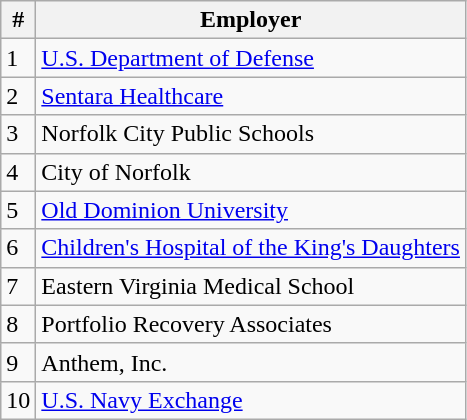<table class="wikitable">
<tr>
<th>#</th>
<th>Employer</th>
</tr>
<tr>
<td>1</td>
<td><a href='#'>U.S. Department of Defense</a></td>
</tr>
<tr>
<td>2</td>
<td><a href='#'>Sentara Healthcare</a></td>
</tr>
<tr>
<td>3</td>
<td>Norfolk City Public Schools</td>
</tr>
<tr>
<td>4</td>
<td>City of Norfolk</td>
</tr>
<tr>
<td>5</td>
<td><a href='#'>Old Dominion University</a></td>
</tr>
<tr>
<td>6</td>
<td><a href='#'>Children's Hospital of the King's Daughters</a></td>
</tr>
<tr>
<td>7</td>
<td>Eastern Virginia Medical School</td>
</tr>
<tr>
<td>8</td>
<td>Portfolio Recovery Associates</td>
</tr>
<tr>
<td>9</td>
<td>Anthem, Inc.</td>
</tr>
<tr>
<td>10</td>
<td><a href='#'>U.S. Navy Exchange</a></td>
</tr>
</table>
